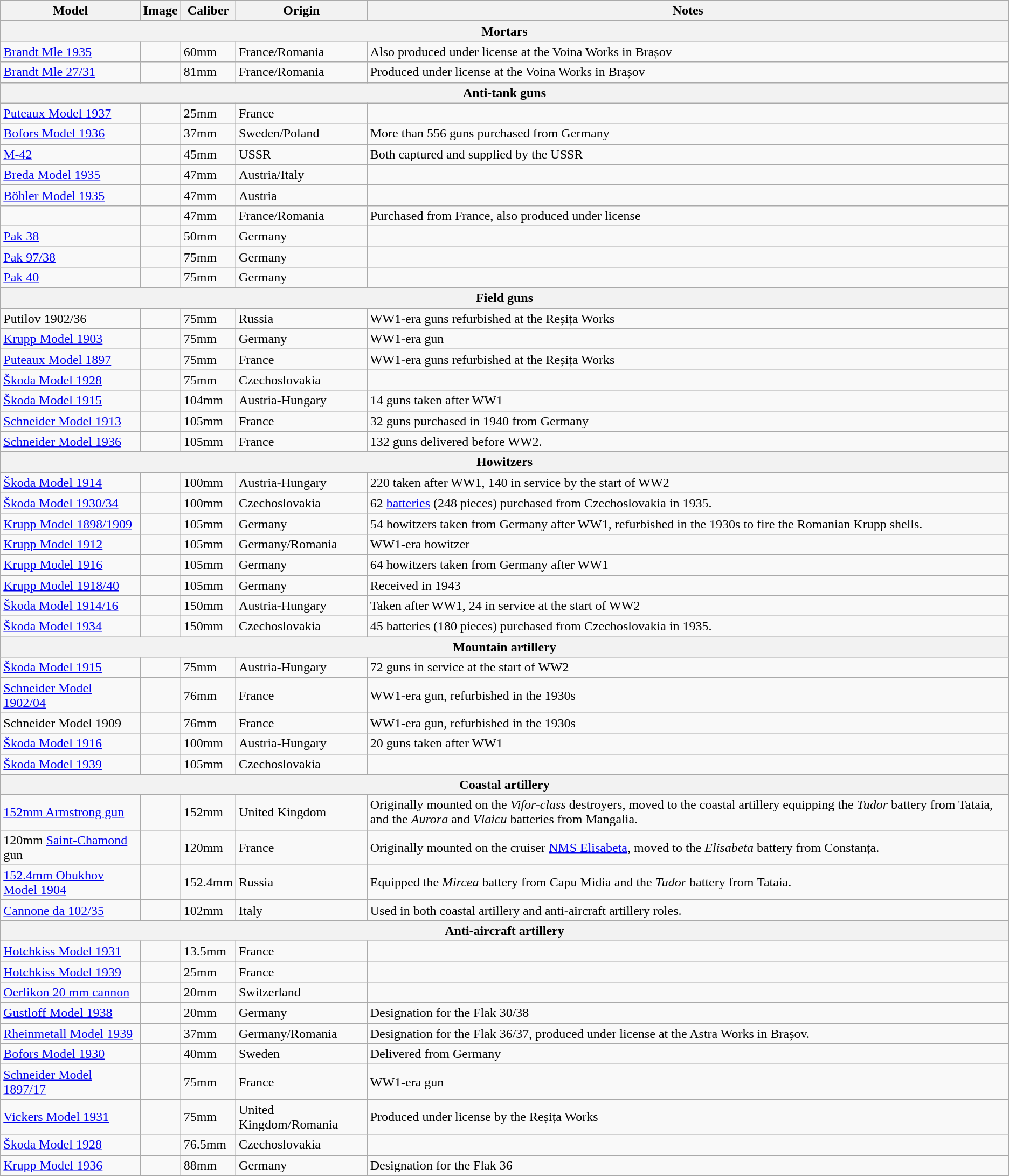<table class="wikitable">
<tr>
<th>Model</th>
<th>Image</th>
<th>Caliber</th>
<th>Origin</th>
<th>Notes</th>
</tr>
<tr>
<th colspan="5">Mortars</th>
</tr>
<tr>
<td><a href='#'>Brandt Mle 1935</a></td>
<td></td>
<td>60mm</td>
<td>France/Romania</td>
<td>Also produced under license at the Voina Works in Brașov</td>
</tr>
<tr>
<td><a href='#'>Brandt Mle 27/31</a></td>
<td></td>
<td>81mm</td>
<td>France/Romania</td>
<td>Produced under license at the Voina Works in Brașov</td>
</tr>
<tr>
<th colspan="5">Anti-tank guns</th>
</tr>
<tr>
<td><a href='#'>Puteaux Model 1937</a></td>
<td></td>
<td>25mm</td>
<td>France</td>
<td></td>
</tr>
<tr>
<td><a href='#'>Bofors Model 1936</a></td>
<td></td>
<td>37mm</td>
<td>Sweden/Poland</td>
<td>More than 556 guns purchased from Germany</td>
</tr>
<tr>
<td><a href='#'>M-42</a></td>
<td></td>
<td>45mm</td>
<td>USSR</td>
<td>Both captured and supplied by the USSR</td>
</tr>
<tr>
<td><a href='#'>Breda Model 1935</a></td>
<td></td>
<td>47mm</td>
<td>Austria/Italy</td>
<td></td>
</tr>
<tr>
<td><a href='#'>Böhler Model 1935</a></td>
<td></td>
<td>47mm</td>
<td>Austria</td>
<td></td>
</tr>
<tr>
<td></td>
<td></td>
<td>47mm</td>
<td>France/Romania</td>
<td>Purchased from France, also produced under license</td>
</tr>
<tr>
<td><a href='#'>Pak 38</a></td>
<td></td>
<td>50mm</td>
<td>Germany</td>
<td></td>
</tr>
<tr>
<td><a href='#'>Pak 97/38</a></td>
<td></td>
<td>75mm</td>
<td>Germany</td>
<td></td>
</tr>
<tr>
<td><a href='#'>Pak 40</a></td>
<td></td>
<td>75mm</td>
<td>Germany</td>
<td></td>
</tr>
<tr>
<th colspan="5">Field guns</th>
</tr>
<tr>
<td>Putilov 1902/36</td>
<td></td>
<td>75mm</td>
<td>Russia</td>
<td>WW1-era guns refurbished at the Reșița Works</td>
</tr>
<tr>
<td><a href='#'>Krupp Model 1903</a></td>
<td></td>
<td>75mm</td>
<td>Germany</td>
<td>WW1-era gun</td>
</tr>
<tr>
<td><a href='#'>Puteaux Model 1897</a></td>
<td></td>
<td>75mm</td>
<td>France</td>
<td>WW1-era guns refurbished at the Reșița Works</td>
</tr>
<tr>
<td><a href='#'>Škoda Model 1928</a></td>
<td></td>
<td>75mm</td>
<td>Czechoslovakia</td>
<td></td>
</tr>
<tr>
<td><a href='#'>Škoda Model 1915</a></td>
<td></td>
<td>104mm</td>
<td>Austria-Hungary</td>
<td>14 guns taken after WW1</td>
</tr>
<tr>
<td><a href='#'>Schneider Model 1913</a></td>
<td></td>
<td>105mm</td>
<td>France</td>
<td>32 guns purchased in 1940 from Germany</td>
</tr>
<tr>
<td><a href='#'>Schneider Model 1936</a></td>
<td></td>
<td>105mm</td>
<td>France</td>
<td>132 guns delivered before WW2.</td>
</tr>
<tr>
<th colspan="5">Howitzers</th>
</tr>
<tr>
<td><a href='#'>Škoda Model 1914</a></td>
<td></td>
<td>100mm</td>
<td>Austria-Hungary</td>
<td>220 taken after WW1, 140 in service by the start of WW2</td>
</tr>
<tr>
<td><a href='#'>Škoda Model 1930/34</a></td>
<td></td>
<td>100mm</td>
<td>Czechoslovakia</td>
<td>62 <a href='#'>batteries</a> (248 pieces) purchased from Czechoslovakia in 1935.</td>
</tr>
<tr>
<td><a href='#'>Krupp Model 1898/1909</a></td>
<td></td>
<td>105mm</td>
<td>Germany</td>
<td>54 howitzers taken from Germany after WW1, refurbished in the 1930s to fire the Romanian Krupp shells.</td>
</tr>
<tr>
<td><a href='#'>Krupp Model 1912</a></td>
<td></td>
<td>105mm</td>
<td>Germany/Romania</td>
<td>WW1-era howitzer</td>
</tr>
<tr>
<td><a href='#'>Krupp Model 1916</a></td>
<td></td>
<td>105mm</td>
<td>Germany</td>
<td>64 howitzers taken from Germany after WW1</td>
</tr>
<tr>
<td><a href='#'>Krupp Model 1918/40</a></td>
<td></td>
<td>105mm</td>
<td>Germany</td>
<td>Received in 1943</td>
</tr>
<tr>
<td><a href='#'>Škoda Model 1914/16</a></td>
<td></td>
<td>150mm</td>
<td>Austria-Hungary</td>
<td>Taken after WW1, 24 in service at the start of WW2</td>
</tr>
<tr>
<td><a href='#'>Škoda Model 1934</a></td>
<td></td>
<td>150mm</td>
<td>Czechoslovakia</td>
<td>45 batteries (180 pieces) purchased from Czechoslovakia in 1935.</td>
</tr>
<tr>
<th colspan="5">Mountain artillery</th>
</tr>
<tr>
<td><a href='#'>Škoda Model 1915</a></td>
<td></td>
<td>75mm</td>
<td>Austria-Hungary</td>
<td>72 guns in service at the start of WW2</td>
</tr>
<tr>
<td><a href='#'>Schneider Model 1902/04</a></td>
<td></td>
<td>76mm</td>
<td>France</td>
<td>WW1-era gun, refurbished in the 1930s</td>
</tr>
<tr>
<td>Schneider Model 1909</td>
<td></td>
<td>76mm</td>
<td>France</td>
<td>WW1-era gun, refurbished in the 1930s</td>
</tr>
<tr>
<td><a href='#'>Škoda Model 1916</a></td>
<td></td>
<td>100mm</td>
<td>Austria-Hungary</td>
<td>20 guns taken after WW1</td>
</tr>
<tr>
<td><a href='#'>Škoda Model 1939</a></td>
<td></td>
<td>105mm</td>
<td>Czechoslovakia</td>
<td></td>
</tr>
<tr>
<th colspan="5">Coastal artillery</th>
</tr>
<tr>
<td><a href='#'>152mm Armstrong gun</a></td>
<td></td>
<td>152mm</td>
<td>United Kingdom</td>
<td>Originally mounted on the <em>Vifor-class</em> destroyers, moved to the coastal artillery equipping the <em>Tudor</em> battery from Tataia, and the <em>Aurora</em> and <em>Vlaicu</em> batteries from Mangalia.</td>
</tr>
<tr>
<td>120mm <a href='#'>Saint-Chamond</a> gun</td>
<td></td>
<td>120mm</td>
<td>France</td>
<td>Originally mounted on the cruiser <a href='#'>NMS Elisabeta</a>, moved to the <em>Elisabeta</em> battery from Constanța.</td>
</tr>
<tr>
<td><a href='#'>152.4mm Obukhov Model 1904</a></td>
<td></td>
<td>152.4mm</td>
<td>Russia</td>
<td>Equipped the <em>Mircea</em> battery from Capu Midia and the <em>Tudor</em> battery from Tataia.</td>
</tr>
<tr>
<td><a href='#'>Cannone da 102/35</a></td>
<td></td>
<td>102mm</td>
<td>Italy</td>
<td>Used in both coastal artillery and anti-aircraft artillery roles.</td>
</tr>
<tr>
<th colspan="5">Anti-aircraft artillery</th>
</tr>
<tr>
<td><a href='#'>Hotchkiss Model 1931</a></td>
<td></td>
<td>13.5mm</td>
<td>France</td>
<td></td>
</tr>
<tr>
<td><a href='#'>Hotchkiss Model 1939</a></td>
<td></td>
<td>25mm</td>
<td>France</td>
<td></td>
</tr>
<tr>
<td><a href='#'>Oerlikon 20 mm cannon</a></td>
<td></td>
<td>20mm</td>
<td>Switzerland</td>
<td></td>
</tr>
<tr>
<td><a href='#'>Gustloff Model 1938</a></td>
<td></td>
<td>20mm</td>
<td>Germany</td>
<td>Designation for the Flak 30/38</td>
</tr>
<tr>
<td><a href='#'>Rheinmetall Model 1939</a></td>
<td></td>
<td>37mm</td>
<td>Germany/Romania</td>
<td>Designation for the Flak 36/37, produced under license at the Astra Works in Brașov.</td>
</tr>
<tr>
<td><a href='#'>Bofors Model 1930</a></td>
<td></td>
<td>40mm</td>
<td>Sweden</td>
<td>Delivered from Germany</td>
</tr>
<tr>
<td><a href='#'>Schneider Model 1897/17</a></td>
<td></td>
<td>75mm</td>
<td>France</td>
<td>WW1-era gun</td>
</tr>
<tr>
<td><a href='#'>Vickers Model 1931</a></td>
<td></td>
<td>75mm</td>
<td>United Kingdom/Romania</td>
<td>Produced under license by the Reșița Works</td>
</tr>
<tr>
<td><a href='#'>Škoda Model 1928</a></td>
<td></td>
<td>76.5mm</td>
<td>Czechoslovakia</td>
<td></td>
</tr>
<tr>
<td><a href='#'>Krupp Model 1936</a></td>
<td></td>
<td>88mm</td>
<td>Germany</td>
<td>Designation for the Flak 36</td>
</tr>
</table>
